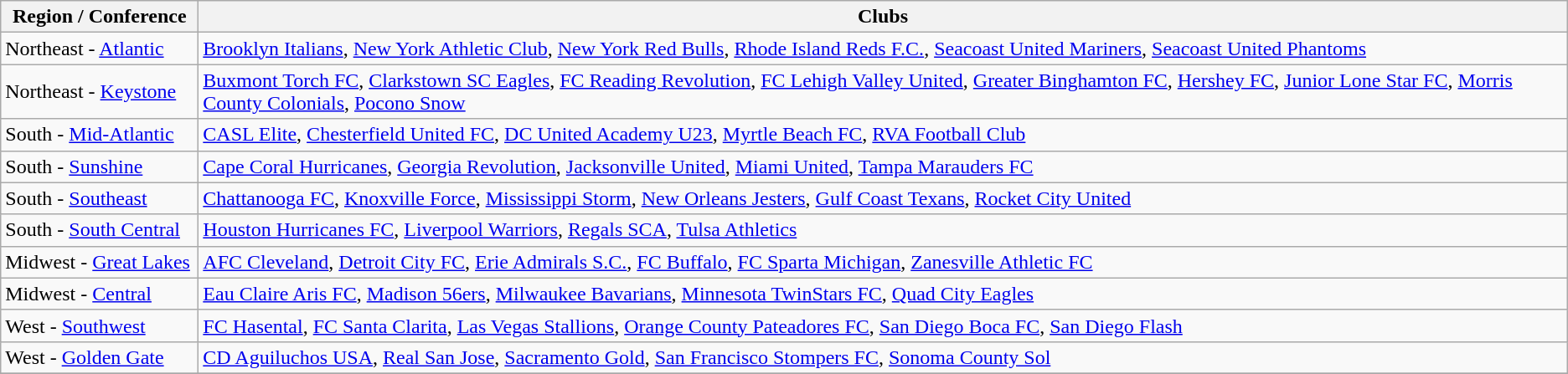<table class="wikitable">
<tr>
<th width="150">Region / Conference</th>
<th>Clubs</th>
</tr>
<tr>
<td>Northeast - <a href='#'>Atlantic</a></td>
<td><a href='#'>Brooklyn Italians</a>, <a href='#'>New York Athletic Club</a>, <a href='#'>New York Red Bulls</a>, <a href='#'>Rhode Island Reds F.C.</a>, <a href='#'>Seacoast United Mariners</a>, <a href='#'>Seacoast United Phantoms</a></td>
</tr>
<tr>
<td>Northeast - <a href='#'>Keystone</a></td>
<td><a href='#'>Buxmont Torch FC</a>, <a href='#'>Clarkstown SC Eagles</a>, <a href='#'>FC Reading Revolution</a>, <a href='#'>FC Lehigh Valley United</a>, <a href='#'>Greater Binghamton FC</a>, <a href='#'>Hershey FC</a>, <a href='#'>Junior Lone Star FC</a>, <a href='#'>Morris County Colonials</a>, <a href='#'>Pocono Snow</a></td>
</tr>
<tr>
<td>South - <a href='#'>Mid-Atlantic</a></td>
<td><a href='#'>CASL Elite</a>, <a href='#'>Chesterfield United FC</a>, <a href='#'>DC United Academy U23</a>, <a href='#'>Myrtle Beach FC</a>, <a href='#'>RVA Football Club</a></td>
</tr>
<tr>
<td>South - <a href='#'>Sunshine</a></td>
<td><a href='#'>Cape Coral Hurricanes</a>, <a href='#'>Georgia Revolution</a>, <a href='#'>Jacksonville United</a>, <a href='#'>Miami United</a>, <a href='#'>Tampa Marauders FC</a></td>
</tr>
<tr>
<td>South - <a href='#'>Southeast</a></td>
<td><a href='#'>Chattanooga FC</a>, <a href='#'>Knoxville Force</a>, <a href='#'>Mississippi Storm</a>, <a href='#'>New Orleans Jesters</a>, <a href='#'>Gulf Coast Texans</a>, <a href='#'>Rocket City United</a></td>
</tr>
<tr>
<td>South - <a href='#'>South Central</a></td>
<td><a href='#'>Houston Hurricanes FC</a>, <a href='#'>Liverpool Warriors</a>, <a href='#'>Regals SCA</a>, <a href='#'>Tulsa Athletics</a></td>
</tr>
<tr>
<td>Midwest - <a href='#'>Great Lakes</a></td>
<td><a href='#'>AFC Cleveland</a>, <a href='#'>Detroit City FC</a>, <a href='#'>Erie Admirals S.C.</a>, <a href='#'>FC Buffalo</a>, <a href='#'>FC Sparta Michigan</a>, <a href='#'>Zanesville Athletic FC</a></td>
</tr>
<tr>
<td>Midwest - <a href='#'>Central</a></td>
<td><a href='#'>Eau Claire Aris FC</a>, <a href='#'>Madison 56ers</a>, <a href='#'>Milwaukee Bavarians</a>, <a href='#'>Minnesota TwinStars FC</a>, <a href='#'>Quad City Eagles</a></td>
</tr>
<tr>
<td>West - <a href='#'>Southwest</a></td>
<td><a href='#'>FC Hasental</a>, <a href='#'>FC Santa Clarita</a>, <a href='#'>Las Vegas Stallions</a>, <a href='#'>Orange County Pateadores FC</a>, <a href='#'>San Diego Boca FC</a>, <a href='#'>San Diego Flash</a></td>
</tr>
<tr>
<td>West - <a href='#'>Golden Gate</a></td>
<td><a href='#'>CD Aguiluchos USA</a>, <a href='#'>Real San Jose</a>, <a href='#'>Sacramento Gold</a>, <a href='#'>San Francisco Stompers FC</a>, <a href='#'>Sonoma County Sol</a></td>
</tr>
<tr>
</tr>
</table>
